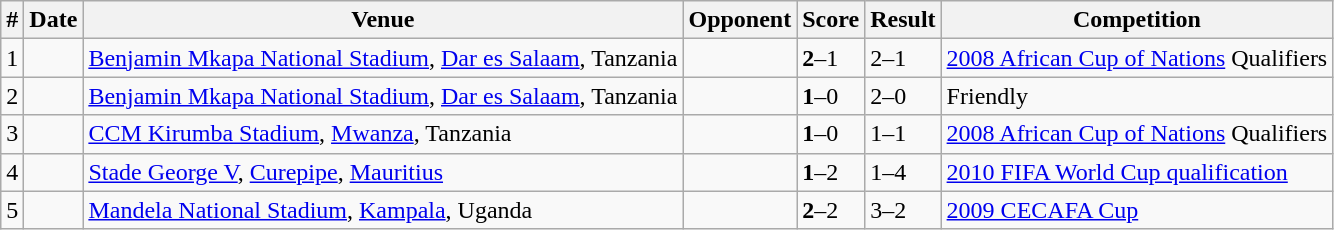<table class="wikitable">
<tr>
<th>#</th>
<th>Date</th>
<th>Venue</th>
<th>Opponent</th>
<th>Score</th>
<th>Result</th>
<th>Competition</th>
</tr>
<tr>
<td>1</td>
<td></td>
<td><a href='#'>Benjamin Mkapa National Stadium</a>, <a href='#'>Dar es Salaam</a>, Tanzania</td>
<td></td>
<td><strong>2</strong>–1</td>
<td>2–1</td>
<td><a href='#'>2008 African Cup of Nations</a> Qualifiers</td>
</tr>
<tr>
<td>2</td>
<td></td>
<td><a href='#'>Benjamin Mkapa National Stadium</a>, <a href='#'>Dar es Salaam</a>, Tanzania</td>
<td></td>
<td><strong>1</strong>–0</td>
<td>2–0</td>
<td>Friendly</td>
</tr>
<tr>
<td>3</td>
<td></td>
<td><a href='#'>CCM Kirumba Stadium</a>, <a href='#'>Mwanza</a>, Tanzania</td>
<td></td>
<td><strong>1</strong>–0</td>
<td>1–1</td>
<td><a href='#'>2008 African Cup of Nations</a> Qualifiers</td>
</tr>
<tr>
<td>4</td>
<td></td>
<td><a href='#'>Stade George V</a>, <a href='#'>Curepipe</a>, <a href='#'>Mauritius</a></td>
<td></td>
<td><strong>1</strong>–2</td>
<td>1–4</td>
<td><a href='#'>2010 FIFA World Cup qualification</a></td>
</tr>
<tr>
<td>5</td>
<td></td>
<td><a href='#'>Mandela National Stadium</a>, <a href='#'>Kampala</a>, Uganda</td>
<td></td>
<td><strong>2</strong>–2</td>
<td>3–2</td>
<td><a href='#'>2009 CECAFA Cup</a></td>
</tr>
</table>
